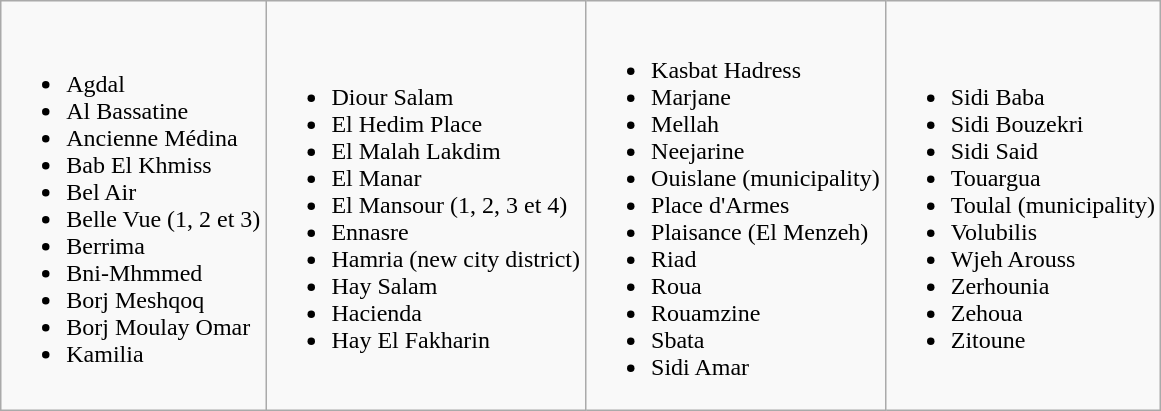<table class="wikitable">
<tr>
<td><br><ul><li>Agdal</li><li>Al Bassatine</li><li>Ancienne Médina</li><li>Bab El Khmiss</li><li>Bel Air</li><li>Belle Vue (1, 2 et 3)</li><li>Berrima</li><li>Bni-Mhmmed</li><li>Borj Meshqoq</li><li>Borj Moulay Omar</li><li>Kamilia</li></ul></td>
<td><br><ul><li>Diour Salam</li><li>El Hedim Place</li><li>El Malah Lakdim</li><li>El Manar</li><li>El Mansour (1, 2, 3 et 4)</li><li>Ennasre</li><li>Hamria (new city district)</li><li>Hay Salam</li><li>Hacienda</li><li>Hay El Fakharin</li></ul></td>
<td><br><ul><li>Kasbat Hadress</li><li>Marjane</li><li>Mellah</li><li>Neejarine</li><li>Ouislane (municipality)</li><li>Place d'Armes</li><li>Plaisance (El Menzeh)</li><li>Riad</li><li>Roua</li><li>Rouamzine</li><li>Sbata</li><li>Sidi Amar</li></ul></td>
<td><br><ul><li>Sidi Baba</li><li>Sidi Bouzekri</li><li>Sidi Said</li><li>Touargua</li><li>Toulal (municipality)</li><li>Volubilis</li><li>Wjeh Arouss</li><li>Zerhounia</li><li>Zehoua</li><li>Zitoune</li></ul></td>
</tr>
</table>
